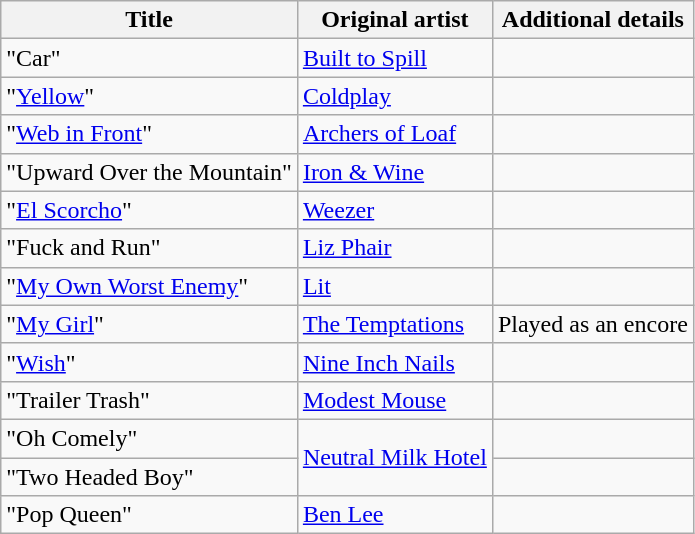<table class="wikitable">
<tr>
<th>Title</th>
<th>Original artist</th>
<th>Additional details</th>
</tr>
<tr>
<td>"Car"</td>
<td><a href='#'>Built to Spill</a></td>
<td></td>
</tr>
<tr>
<td>"<a href='#'>Yellow</a>"</td>
<td><a href='#'>Coldplay</a></td>
<td></td>
</tr>
<tr>
<td>"<a href='#'>Web in Front</a>"</td>
<td><a href='#'>Archers of Loaf</a></td>
<td></td>
</tr>
<tr>
<td>"Upward Over the Mountain"</td>
<td><a href='#'>Iron & Wine</a></td>
<td></td>
</tr>
<tr>
<td>"<a href='#'>El Scorcho</a>"</td>
<td><a href='#'>Weezer</a></td>
<td></td>
</tr>
<tr>
<td>"Fuck and Run"</td>
<td><a href='#'>Liz Phair</a></td>
<td></td>
</tr>
<tr>
<td>"<a href='#'>My Own Worst Enemy</a>"</td>
<td><a href='#'>Lit</a></td>
<td></td>
</tr>
<tr>
<td>"<a href='#'>My Girl</a>"</td>
<td><a href='#'>The Temptations</a></td>
<td>Played as an encore</td>
</tr>
<tr>
<td>"<a href='#'>Wish</a>"</td>
<td><a href='#'>Nine Inch Nails</a></td>
<td></td>
</tr>
<tr>
<td>"Trailer Trash"</td>
<td><a href='#'>Modest Mouse</a></td>
<td></td>
</tr>
<tr>
<td>"Oh Comely"</td>
<td rowspan="2"><a href='#'>Neutral Milk Hotel</a></td>
<td></td>
</tr>
<tr>
<td>"Two Headed Boy"</td>
<td></td>
</tr>
<tr>
<td>"Pop Queen"</td>
<td><a href='#'>Ben Lee</a></td>
<td></td>
</tr>
</table>
